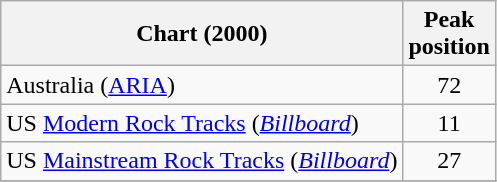<table class="wikitable">
<tr>
<th>Chart (2000)</th>
<th>Peak<br>position</th>
</tr>
<tr>
<td>Australia (<a href='#'>ARIA</a>)</td>
<td align="center">72</td>
</tr>
<tr>
<td>US <a href='#'>Modern Rock Tracks</a> (<em><a href='#'>Billboard</a></em>)</td>
<td align="center">11</td>
</tr>
<tr>
<td>US <a href='#'>Mainstream Rock Tracks</a> (<em><a href='#'>Billboard</a></em>)</td>
<td align="center">27</td>
</tr>
<tr>
</tr>
</table>
